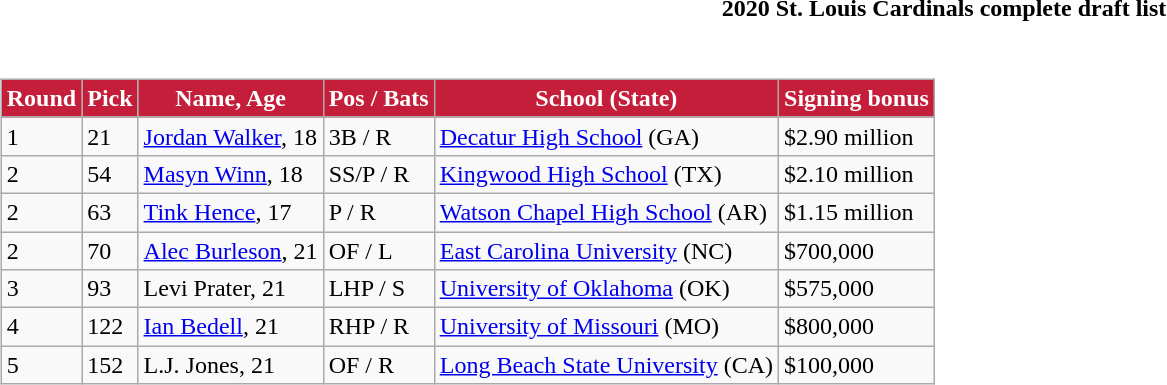<table class="toccolours collapsible" style="width:100%; background:inherit">
<tr>
<th>2020 St. Louis Cardinals complete draft list</th>
</tr>
<tr>
<td><br><table class="wikitable">
<tr>
<th style="background:#C41E3A; color:white;">Round</th>
<th style="background:#C41E3A; color:white;">Pick</th>
<th style="background:#C41E3A; color:white;">Name, Age</th>
<th style="background:#C41E3A; color:white;">Pos / Bats</th>
<th style="background:#C41E3A; color:white;">School (State)</th>
<th style="background:#C41E3A; color:white;">Signing bonus</th>
</tr>
<tr>
<td>1</td>
<td>21</td>
<td><a href='#'>Jordan Walker</a>, 18</td>
<td>3B / R</td>
<td><a href='#'>Decatur High School</a> (GA)</td>
<td>$2.90 million</td>
</tr>
<tr>
<td>2</td>
<td>54</td>
<td><a href='#'>Masyn Winn</a>, 18</td>
<td>SS/P / R</td>
<td><a href='#'>Kingwood High School</a> (TX)</td>
<td>$2.10 million</td>
</tr>
<tr>
<td>2</td>
<td>63</td>
<td><a href='#'>Tink Hence</a>, 17</td>
<td>P / R</td>
<td><a href='#'>Watson Chapel High School</a> (AR)</td>
<td>$1.15 million</td>
</tr>
<tr>
<td>2</td>
<td>70</td>
<td><a href='#'>Alec Burleson</a>, 21</td>
<td>OF / L</td>
<td><a href='#'>East Carolina University</a> (NC)</td>
<td>$700,000</td>
</tr>
<tr>
<td>3</td>
<td>93</td>
<td>Levi Prater, 21</td>
<td>LHP / S</td>
<td><a href='#'>University of Oklahoma</a> (OK)</td>
<td>$575,000</td>
</tr>
<tr>
<td>4</td>
<td>122</td>
<td><a href='#'>Ian Bedell</a>, 21</td>
<td>RHP / R</td>
<td><a href='#'>University of Missouri</a> (MO)</td>
<td>$800,000</td>
</tr>
<tr>
<td>5</td>
<td>152</td>
<td>L.J. Jones, 21</td>
<td>OF / R</td>
<td><a href='#'>Long Beach State University</a> (CA)</td>
<td>$100,000</td>
</tr>
</table>
</td>
</tr>
</table>
